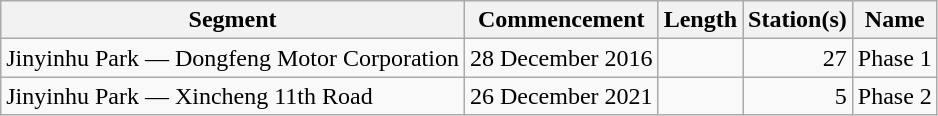<table class="wikitable" style="border-collapse: collapse; text-align: right;">
<tr>
<th>Segment</th>
<th>Commencement</th>
<th>Length</th>
<th>Station(s)</th>
<th>Name</th>
</tr>
<tr>
<td style="text-align: left;">Jinyinhu Park — Dongfeng Motor Corporation</td>
<td>28 December 2016</td>
<td></td>
<td>27</td>
<td style="text-align: left;">Phase 1</td>
</tr>
<tr>
<td style="text-align: left;">Jinyinhu Park — Xincheng 11th Road</td>
<td>26 December 2021</td>
<td></td>
<td>5</td>
<td style="text-align: left;">Phase 2</td>
</tr>
</table>
